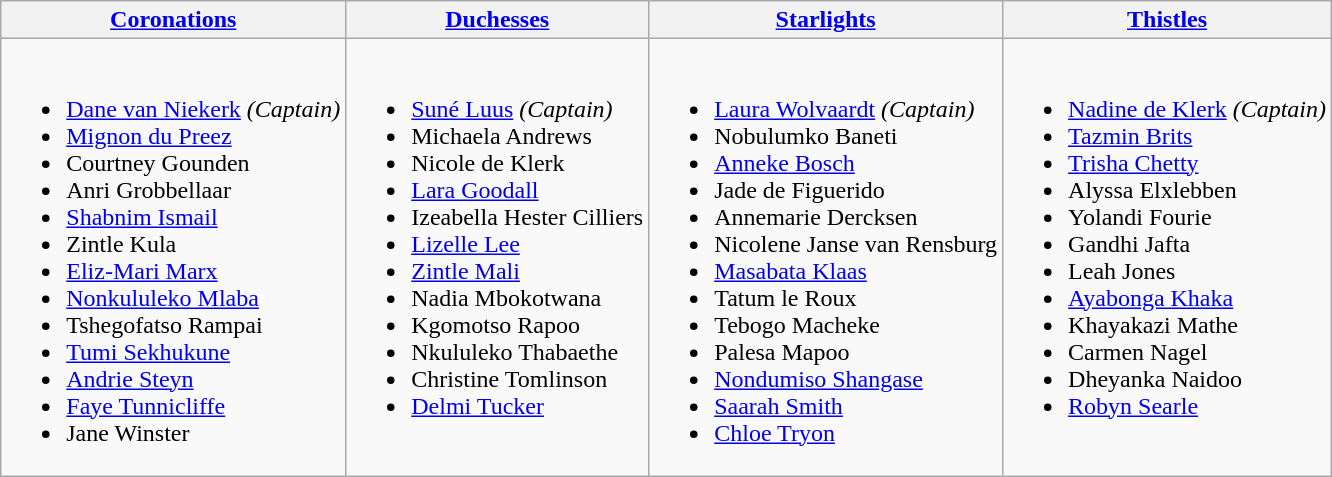<table class="wikitable">
<tr>
<th><a href='#'>Coronations</a><br><small></small></th>
<th><a href='#'>Duchesses</a><br><small></small></th>
<th><a href='#'>Starlights</a><br><small></small></th>
<th><a href='#'>Thistles</a><br><small></small></th>
</tr>
<tr>
<td valign=top><br><ul><li><a href='#'>Dane van Niekerk</a> <em>(Captain)</em></li><li><a href='#'>Mignon du Preez</a></li><li>Courtney Gounden</li><li>Anri Grobbellaar</li><li><a href='#'>Shabnim Ismail</a></li><li>Zintle Kula</li><li><a href='#'>Eliz-Mari Marx</a></li><li><a href='#'>Nonkululeko Mlaba</a></li><li>Tshegofatso Rampai</li><li><a href='#'>Tumi Sekhukune</a></li><li><a href='#'>Andrie Steyn</a></li><li><a href='#'>Faye Tunnicliffe</a></li><li>Jane Winster</li></ul></td>
<td valign=top><br><ul><li><a href='#'>Suné Luus</a> <em>(Captain)</em></li><li>Michaela Andrews</li><li>Nicole de Klerk</li><li><a href='#'>Lara Goodall</a></li><li>Izeabella Hester Cilliers</li><li><a href='#'>Lizelle Lee</a></li><li><a href='#'>Zintle Mali</a></li><li>Nadia Mbokotwana</li><li>Kgomotso Rapoo</li><li>Nkululeko Thabaethe</li><li>Christine Tomlinson</li><li><a href='#'>Delmi Tucker</a></li></ul></td>
<td valign=top><br><ul><li><a href='#'>Laura Wolvaardt</a> <em>(Captain)</em></li><li>Nobulumko Baneti</li><li><a href='#'>Anneke Bosch</a></li><li>Jade de Figuerido</li><li>Annemarie Dercksen</li><li>Nicolene Janse van Rensburg</li><li><a href='#'>Masabata Klaas</a></li><li>Tatum le Roux</li><li>Tebogo Macheke</li><li>Palesa Mapoo</li><li><a href='#'>Nondumiso Shangase</a></li><li><a href='#'>Saarah Smith</a></li><li><a href='#'>Chloe Tryon</a></li></ul></td>
<td valign=top><br><ul><li><a href='#'>Nadine de Klerk</a> <em>(Captain)</em></li><li><a href='#'>Tazmin Brits</a></li><li><a href='#'>Trisha Chetty</a></li><li>Alyssa Elxlebben</li><li>Yolandi Fourie</li><li>Gandhi Jafta</li><li>Leah Jones</li><li><a href='#'>Ayabonga Khaka</a></li><li>Khayakazi Mathe</li><li>Carmen Nagel</li><li>Dheyanka Naidoo</li><li><a href='#'>Robyn Searle</a></li></ul></td>
</tr>
</table>
